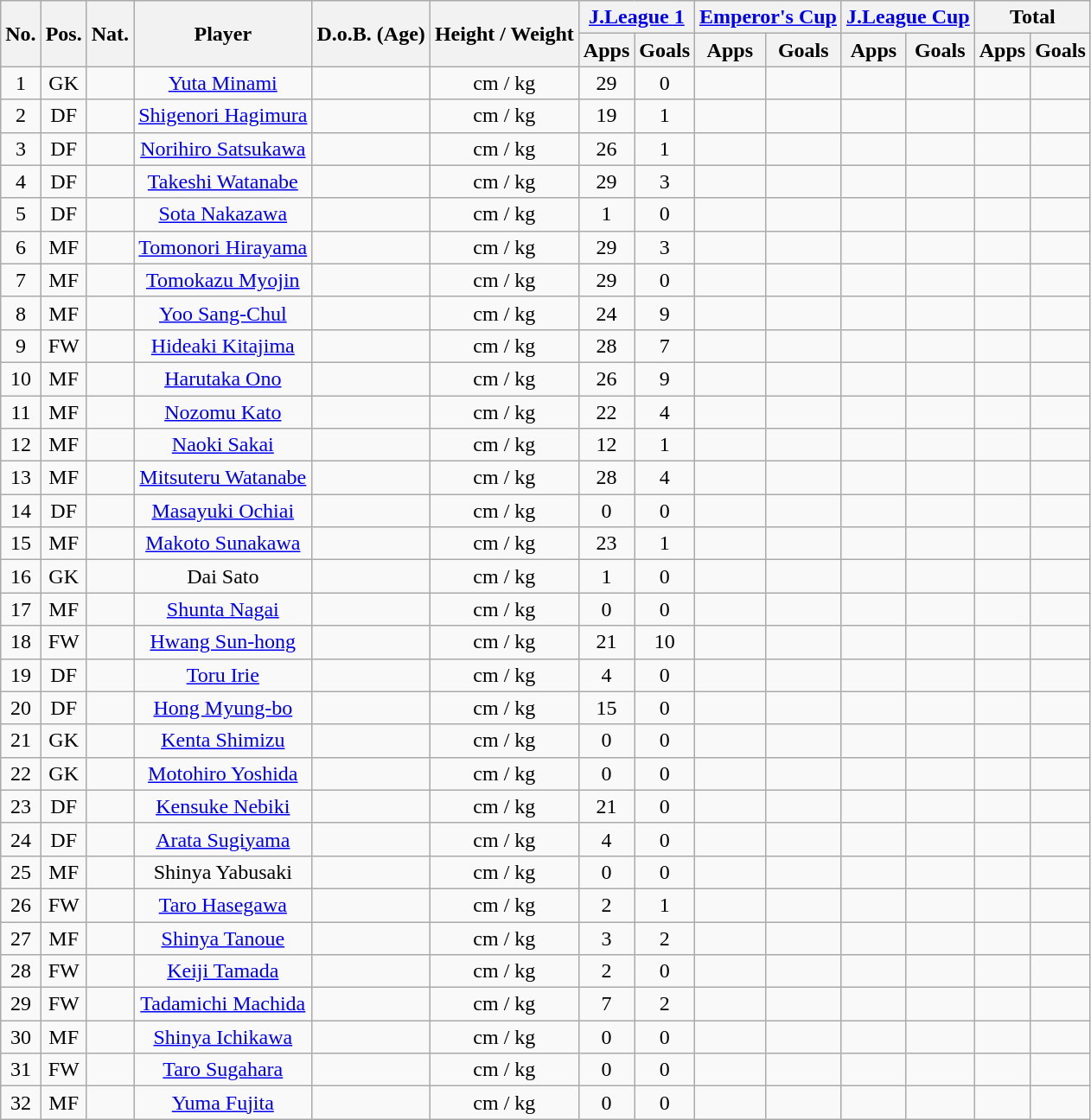<table class="wikitable" style="text-align:center;">
<tr>
<th rowspan="2">No.</th>
<th rowspan="2">Pos.</th>
<th rowspan="2">Nat.</th>
<th rowspan="2">Player</th>
<th rowspan="2">D.o.B. (Age)</th>
<th rowspan="2">Height / Weight</th>
<th colspan="2"><a href='#'>J.League 1</a></th>
<th colspan="2"><a href='#'>Emperor's Cup</a></th>
<th colspan="2"><a href='#'>J.League Cup</a></th>
<th colspan="2">Total</th>
</tr>
<tr>
<th>Apps</th>
<th>Goals</th>
<th>Apps</th>
<th>Goals</th>
<th>Apps</th>
<th>Goals</th>
<th>Apps</th>
<th>Goals</th>
</tr>
<tr>
<td>1</td>
<td>GK</td>
<td></td>
<td><a href='#'>Yuta Minami</a></td>
<td></td>
<td>cm / kg</td>
<td>29</td>
<td>0</td>
<td></td>
<td></td>
<td></td>
<td></td>
<td></td>
<td></td>
</tr>
<tr>
<td>2</td>
<td>DF</td>
<td></td>
<td><a href='#'>Shigenori Hagimura</a></td>
<td></td>
<td>cm / kg</td>
<td>19</td>
<td>1</td>
<td></td>
<td></td>
<td></td>
<td></td>
<td></td>
<td></td>
</tr>
<tr>
<td>3</td>
<td>DF</td>
<td></td>
<td><a href='#'>Norihiro Satsukawa</a></td>
<td></td>
<td>cm / kg</td>
<td>26</td>
<td>1</td>
<td></td>
<td></td>
<td></td>
<td></td>
<td></td>
<td></td>
</tr>
<tr>
<td>4</td>
<td>DF</td>
<td></td>
<td><a href='#'>Takeshi Watanabe</a></td>
<td></td>
<td>cm / kg</td>
<td>29</td>
<td>3</td>
<td></td>
<td></td>
<td></td>
<td></td>
<td></td>
<td></td>
</tr>
<tr>
<td>5</td>
<td>DF</td>
<td></td>
<td><a href='#'>Sota Nakazawa</a></td>
<td></td>
<td>cm / kg</td>
<td>1</td>
<td>0</td>
<td></td>
<td></td>
<td></td>
<td></td>
<td></td>
<td></td>
</tr>
<tr>
<td>6</td>
<td>MF</td>
<td></td>
<td><a href='#'>Tomonori Hirayama</a></td>
<td></td>
<td>cm / kg</td>
<td>29</td>
<td>3</td>
<td></td>
<td></td>
<td></td>
<td></td>
<td></td>
<td></td>
</tr>
<tr>
<td>7</td>
<td>MF</td>
<td></td>
<td><a href='#'>Tomokazu Myojin</a></td>
<td></td>
<td>cm / kg</td>
<td>29</td>
<td>0</td>
<td></td>
<td></td>
<td></td>
<td></td>
<td></td>
<td></td>
</tr>
<tr>
<td>8</td>
<td>MF</td>
<td></td>
<td><a href='#'>Yoo Sang-Chul</a></td>
<td></td>
<td>cm / kg</td>
<td>24</td>
<td>9</td>
<td></td>
<td></td>
<td></td>
<td></td>
<td></td>
<td></td>
</tr>
<tr>
<td>9</td>
<td>FW</td>
<td></td>
<td><a href='#'>Hideaki Kitajima</a></td>
<td></td>
<td>cm / kg</td>
<td>28</td>
<td>7</td>
<td></td>
<td></td>
<td></td>
<td></td>
<td></td>
<td></td>
</tr>
<tr>
<td>10</td>
<td>MF</td>
<td></td>
<td><a href='#'>Harutaka Ono</a></td>
<td></td>
<td>cm / kg</td>
<td>26</td>
<td>9</td>
<td></td>
<td></td>
<td></td>
<td></td>
<td></td>
<td></td>
</tr>
<tr>
<td>11</td>
<td>MF</td>
<td></td>
<td><a href='#'>Nozomu Kato</a></td>
<td></td>
<td>cm / kg</td>
<td>22</td>
<td>4</td>
<td></td>
<td></td>
<td></td>
<td></td>
<td></td>
<td></td>
</tr>
<tr>
<td>12</td>
<td>MF</td>
<td></td>
<td><a href='#'>Naoki Sakai</a></td>
<td></td>
<td>cm / kg</td>
<td>12</td>
<td>1</td>
<td></td>
<td></td>
<td></td>
<td></td>
<td></td>
<td></td>
</tr>
<tr>
<td>13</td>
<td>MF</td>
<td></td>
<td><a href='#'>Mitsuteru Watanabe</a></td>
<td></td>
<td>cm / kg</td>
<td>28</td>
<td>4</td>
<td></td>
<td></td>
<td></td>
<td></td>
<td></td>
<td></td>
</tr>
<tr>
<td>14</td>
<td>DF</td>
<td></td>
<td><a href='#'>Masayuki Ochiai</a></td>
<td></td>
<td>cm / kg</td>
<td>0</td>
<td>0</td>
<td></td>
<td></td>
<td></td>
<td></td>
<td></td>
<td></td>
</tr>
<tr>
<td>15</td>
<td>MF</td>
<td></td>
<td><a href='#'>Makoto Sunakawa</a></td>
<td></td>
<td>cm / kg</td>
<td>23</td>
<td>1</td>
<td></td>
<td></td>
<td></td>
<td></td>
<td></td>
<td></td>
</tr>
<tr>
<td>16</td>
<td>GK</td>
<td></td>
<td>Dai Sato</td>
<td></td>
<td>cm / kg</td>
<td>1</td>
<td>0</td>
<td></td>
<td></td>
<td></td>
<td></td>
<td></td>
<td></td>
</tr>
<tr>
<td>17</td>
<td>MF</td>
<td></td>
<td><a href='#'>Shunta Nagai</a></td>
<td></td>
<td>cm / kg</td>
<td>0</td>
<td>0</td>
<td></td>
<td></td>
<td></td>
<td></td>
<td></td>
<td></td>
</tr>
<tr>
<td>18</td>
<td>FW</td>
<td></td>
<td><a href='#'>Hwang Sun-hong</a></td>
<td></td>
<td>cm / kg</td>
<td>21</td>
<td>10</td>
<td></td>
<td></td>
<td></td>
<td></td>
<td></td>
<td></td>
</tr>
<tr>
<td>19</td>
<td>DF</td>
<td></td>
<td><a href='#'>Toru Irie</a></td>
<td></td>
<td>cm / kg</td>
<td>4</td>
<td>0</td>
<td></td>
<td></td>
<td></td>
<td></td>
<td></td>
<td></td>
</tr>
<tr>
<td>20</td>
<td>DF</td>
<td></td>
<td><a href='#'>Hong Myung-bo</a></td>
<td></td>
<td>cm / kg</td>
<td>15</td>
<td>0</td>
<td></td>
<td></td>
<td></td>
<td></td>
<td></td>
<td></td>
</tr>
<tr>
<td>21</td>
<td>GK</td>
<td></td>
<td><a href='#'>Kenta Shimizu</a></td>
<td></td>
<td>cm / kg</td>
<td>0</td>
<td>0</td>
<td></td>
<td></td>
<td></td>
<td></td>
<td></td>
<td></td>
</tr>
<tr>
<td>22</td>
<td>GK</td>
<td></td>
<td><a href='#'>Motohiro Yoshida</a></td>
<td></td>
<td>cm / kg</td>
<td>0</td>
<td>0</td>
<td></td>
<td></td>
<td></td>
<td></td>
<td></td>
<td></td>
</tr>
<tr>
<td>23</td>
<td>DF</td>
<td></td>
<td><a href='#'>Kensuke Nebiki</a></td>
<td></td>
<td>cm / kg</td>
<td>21</td>
<td>0</td>
<td></td>
<td></td>
<td></td>
<td></td>
<td></td>
<td></td>
</tr>
<tr>
<td>24</td>
<td>DF</td>
<td></td>
<td><a href='#'>Arata Sugiyama</a></td>
<td></td>
<td>cm / kg</td>
<td>4</td>
<td>0</td>
<td></td>
<td></td>
<td></td>
<td></td>
<td></td>
<td></td>
</tr>
<tr>
<td>25</td>
<td>MF</td>
<td></td>
<td>Shinya Yabusaki</td>
<td></td>
<td>cm / kg</td>
<td>0</td>
<td>0</td>
<td></td>
<td></td>
<td></td>
<td></td>
<td></td>
<td></td>
</tr>
<tr>
<td>26</td>
<td>FW</td>
<td></td>
<td><a href='#'>Taro Hasegawa</a></td>
<td></td>
<td>cm / kg</td>
<td>2</td>
<td>1</td>
<td></td>
<td></td>
<td></td>
<td></td>
<td></td>
<td></td>
</tr>
<tr>
<td>27</td>
<td>MF</td>
<td></td>
<td><a href='#'>Shinya Tanoue</a></td>
<td></td>
<td>cm / kg</td>
<td>3</td>
<td>2</td>
<td></td>
<td></td>
<td></td>
<td></td>
<td></td>
<td></td>
</tr>
<tr>
<td>28</td>
<td>FW</td>
<td></td>
<td><a href='#'>Keiji Tamada</a></td>
<td></td>
<td>cm / kg</td>
<td>2</td>
<td>0</td>
<td></td>
<td></td>
<td></td>
<td></td>
<td></td>
<td></td>
</tr>
<tr>
<td>29</td>
<td>FW</td>
<td></td>
<td><a href='#'>Tadamichi Machida</a></td>
<td></td>
<td>cm / kg</td>
<td>7</td>
<td>2</td>
<td></td>
<td></td>
<td></td>
<td></td>
<td></td>
<td></td>
</tr>
<tr>
<td>30</td>
<td>MF</td>
<td></td>
<td><a href='#'>Shinya Ichikawa</a></td>
<td></td>
<td>cm / kg</td>
<td>0</td>
<td>0</td>
<td></td>
<td></td>
<td></td>
<td></td>
<td></td>
<td></td>
</tr>
<tr>
<td>31</td>
<td>FW</td>
<td></td>
<td><a href='#'>Taro Sugahara</a></td>
<td></td>
<td>cm / kg</td>
<td>0</td>
<td>0</td>
<td></td>
<td></td>
<td></td>
<td></td>
<td></td>
<td></td>
</tr>
<tr>
<td>32</td>
<td>MF</td>
<td></td>
<td><a href='#'>Yuma Fujita</a></td>
<td></td>
<td>cm / kg</td>
<td>0</td>
<td>0</td>
<td></td>
<td></td>
<td></td>
<td></td>
<td></td>
<td></td>
</tr>
</table>
